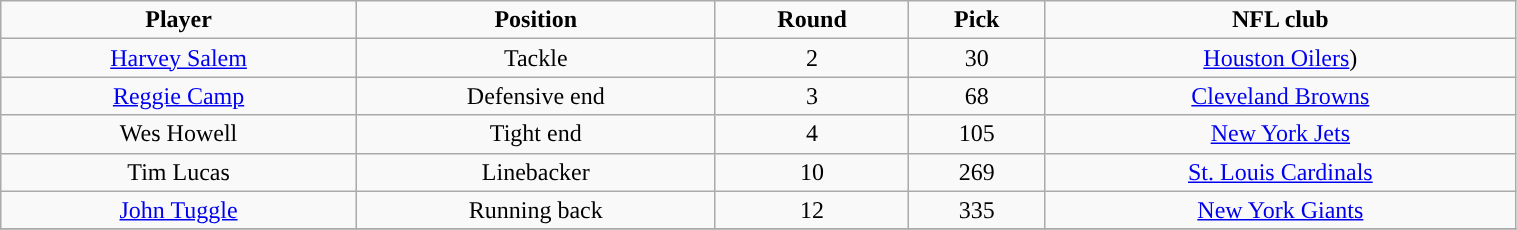<table class="wikitable" width="80%">
<tr align="center">
<td><strong>Player</strong></td>
<td><strong>Position</strong></td>
<td><strong>Round</strong></td>
<td><strong>Pick</strong></td>
<td><strong>NFL club</strong></td>
</tr>
<tr align="center" bgcolor="">
<td><a href='#'>Harvey Salem</a></td>
<td>Tackle</td>
<td>2</td>
<td>30</td>
<td><a href='#'>Houston Oilers</a>)</td>
</tr>
<tr align="center" bgcolor="">
<td><a href='#'>Reggie Camp</a></td>
<td>Defensive end</td>
<td>3</td>
<td>68</td>
<td><a href='#'>Cleveland Browns</a></td>
</tr>
<tr align="center" bgcolor="">
<td>Wes Howell</td>
<td>Tight end</td>
<td>4</td>
<td>105</td>
<td><a href='#'>New York Jets</a></td>
</tr>
<tr align="center" bgcolor="">
<td>Tim Lucas</td>
<td>Linebacker</td>
<td>10</td>
<td>269</td>
<td><a href='#'>St. Louis Cardinals</a></td>
</tr>
<tr align="center" bgcolor="">
<td><a href='#'>John Tuggle</a></td>
<td>Running back</td>
<td>12</td>
<td>335</td>
<td><a href='#'>New York Giants</a></td>
</tr>
<tr align="center" bgcolor="">
</tr>
</table>
